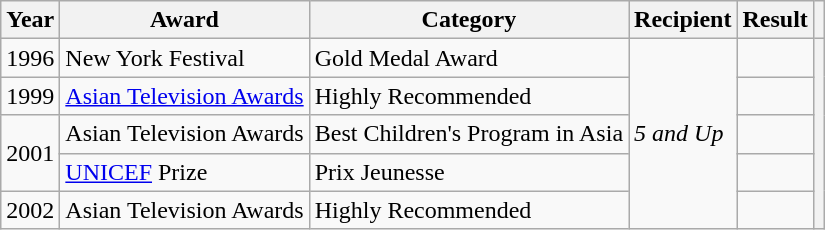<table class="wikitable">
<tr>
<th>Year</th>
<th>Award</th>
<th>Category</th>
<th>Recipient</th>
<th>Result</th>
<th></th>
</tr>
<tr>
<td>1996</td>
<td>New York Festival</td>
<td>Gold Medal Award</td>
<td rowspan=5><em>5 and Up</em></td>
<td></td>
<th rowspan=5></th>
</tr>
<tr>
<td>1999</td>
<td><a href='#'>Asian Television Awards</a></td>
<td>Highly Recommended</td>
<td></td>
</tr>
<tr>
<td rowspan=2>2001</td>
<td>Asian Television Awards</td>
<td>Best Children's Program in Asia</td>
<td></td>
</tr>
<tr>
<td><a href='#'>UNICEF</a> Prize</td>
<td>Prix Jeunesse</td>
<td></td>
</tr>
<tr>
<td>2002</td>
<td>Asian Television Awards</td>
<td>Highly Recommended</td>
<td></td>
</tr>
</table>
